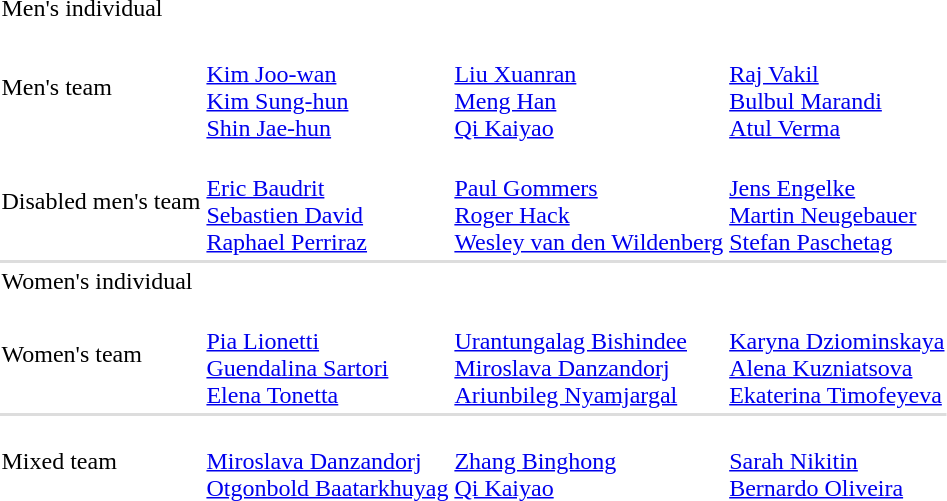<table>
<tr>
<td>Men's individual</td>
<td></td>
<td></td>
<td></td>
</tr>
<tr>
<td></td>
<td></td>
<td></td>
<td></td>
</tr>
<tr>
<td>Men's team</td>
<td><br><a href='#'>Kim Joo-wan</a><br><a href='#'>Kim Sung-hun</a><br><a href='#'>Shin Jae-hun</a></td>
<td><br><a href='#'>Liu Xuanran</a><br><a href='#'>Meng Han</a><br><a href='#'>Qi Kaiyao</a></td>
<td><br><a href='#'>Raj Vakil</a><br><a href='#'>Bulbul Marandi</a><br><a href='#'>Atul Verma</a></td>
</tr>
<tr>
<td>Disabled men's team</td>
<td><br><a href='#'>Eric Baudrit</a><br><a href='#'>Sebastien David</a><br><a href='#'>Raphael Perriraz</a></td>
<td><br><a href='#'>Paul Gommers</a><br><a href='#'>Roger Hack</a><br><a href='#'>Wesley van den Wildenberg</a></td>
<td><br><a href='#'>Jens Engelke</a><br><a href='#'>Martin Neugebauer</a><br><a href='#'>Stefan Paschetag</a></td>
</tr>
<tr bgcolor=#DDDDDD>
<td colspan=7></td>
</tr>
<tr>
<td>Women's individual</td>
<td></td>
<td></td>
<td></td>
</tr>
<tr>
<td>Women's team</td>
<td><br><a href='#'>Pia Lionetti</a><br><a href='#'>Guendalina Sartori</a><br><a href='#'>Elena Tonetta</a></td>
<td><br><a href='#'>Urantungalag Bishindee</a><br><a href='#'>Miroslava Danzandorj</a><br><a href='#'>Ariunbileg Nyamjargal</a></td>
<td><br><a href='#'>Karyna Dziominskaya</a><br><a href='#'>Alena Kuzniatsova</a><br><a href='#'>Ekaterina Timofeyeva</a></td>
</tr>
<tr bgcolor=#DDDDDD>
<td colspan=7></td>
</tr>
<tr>
<td>Mixed team</td>
<td><br><a href='#'>Miroslava Danzandorj</a><br><a href='#'>Otgonbold Baatarkhuyag</a></td>
<td><br><a href='#'>Zhang Binghong</a><br><a href='#'>Qi Kaiyao</a></td>
<td><br><a href='#'>Sarah Nikitin</a><br><a href='#'>Bernardo Oliveira</a></td>
</tr>
</table>
